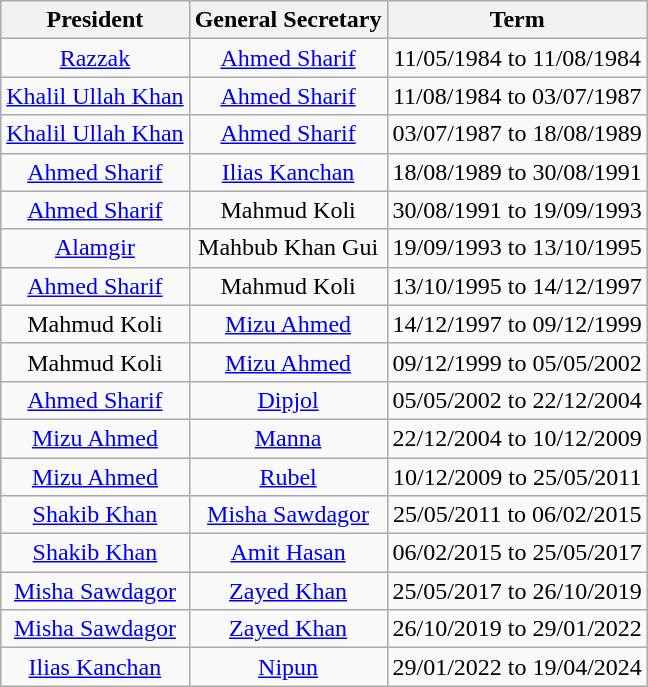<table class="wikitable" style="text-align:center">
<tr>
<th><strong>President</strong></th>
<th><strong>General Secretary</strong></th>
<th><strong>Term</strong></th>
</tr>
<tr>
<td><a href='#'>Razzak</a></td>
<td><a href='#'>Ahmed Sharif</a></td>
<td>11/05/1984 to 11/08/1984</td>
</tr>
<tr>
<td><a href='#'>Khalil Ullah Khan</a></td>
<td><a href='#'>Ahmed Sharif</a></td>
<td>11/08/1984 to 03/07/1987</td>
</tr>
<tr>
<td><a href='#'>Khalil Ullah Khan</a></td>
<td><a href='#'>Ahmed Sharif</a></td>
<td>03/07/1987 to 18/08/1989</td>
</tr>
<tr>
<td><a href='#'>Ahmed Sharif</a></td>
<td><a href='#'>Ilias Kanchan</a></td>
<td>18/08/1989 to 30/08/1991</td>
</tr>
<tr>
<td><a href='#'>Ahmed Sharif</a></td>
<td>Mahmud Koli</td>
<td>30/08/1991 to 19/09/1993</td>
</tr>
<tr>
<td><a href='#'>Alamgir</a></td>
<td>Mahbub Khan Gui</td>
<td>19/09/1993 to 13/10/1995</td>
</tr>
<tr>
<td><a href='#'>Ahmed Sharif</a></td>
<td>Mahmud Koli</td>
<td>13/10/1995 to 14/12/1997</td>
</tr>
<tr>
<td>Mahmud Koli</td>
<td><a href='#'>Mizu Ahmed</a></td>
<td>14/12/1997 to 09/12/1999</td>
</tr>
<tr>
<td>Mahmud Koli</td>
<td><a href='#'>Mizu Ahmed</a></td>
<td>09/12/1999 to 05/05/2002</td>
</tr>
<tr>
<td><a href='#'>Ahmed Sharif</a></td>
<td><a href='#'>Dipjol</a></td>
<td>05/05/2002 to 22/12/2004</td>
</tr>
<tr>
<td><a href='#'>Mizu Ahmed</a></td>
<td><a href='#'>Manna</a></td>
<td>22/12/2004 to 10/12/2009</td>
</tr>
<tr>
<td><a href='#'>Mizu Ahmed</a></td>
<td><a href='#'>Rubel</a></td>
<td>10/12/2009 to 25/05/2011</td>
</tr>
<tr>
<td><a href='#'>Shakib Khan</a></td>
<td><a href='#'>Misha Sawdagor</a></td>
<td>25/05/2011 to 06/02/2015</td>
</tr>
<tr>
<td><a href='#'>Shakib Khan</a></td>
<td><a href='#'>Amit Hasan</a></td>
<td>06/02/2015 to 25/05/2017</td>
</tr>
<tr>
<td><a href='#'>Misha Sawdagor</a></td>
<td><a href='#'>Zayed Khan</a></td>
<td>25/05/2017 to 26/10/2019</td>
</tr>
<tr>
<td><a href='#'>Misha Sawdagor</a></td>
<td><a href='#'>Zayed Khan</a></td>
<td>26/10/2019 to 29/01/2022</td>
</tr>
<tr>
<td><a href='#'>Ilias Kanchan</a></td>
<td><a href='#'>Nipun</a></td>
<td>29/01/2022 to 19/04/2024</td>
</tr>
</table>
